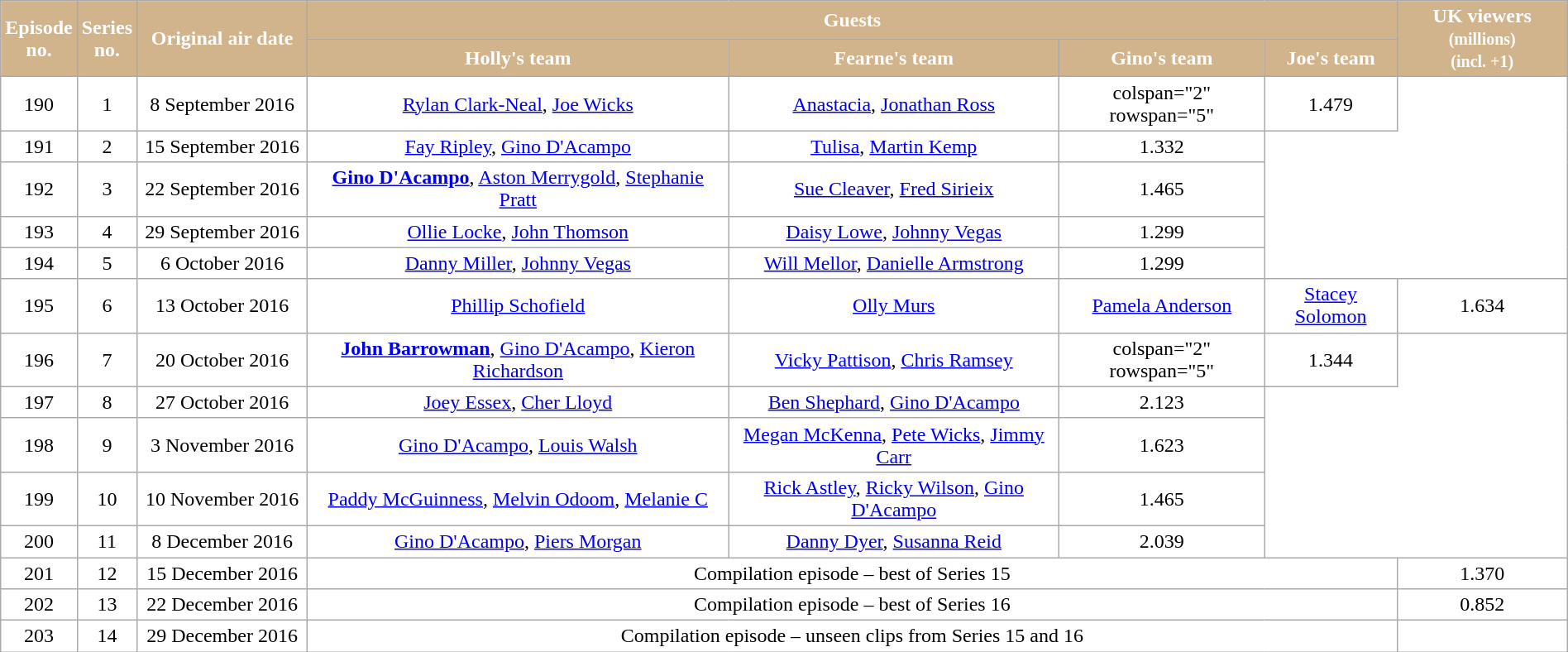<table class="wikitable" style="width:100%; background:#fff; text-align:center;">
<tr style="color:White" #008000;>
<th rowspan="2" style="background:tan; width:20px;">Episode<br>no.</th>
<th rowspan="2" style="background:tan; width:20px;">Series<br>no.</th>
<th rowspan="2" style="background:tan; width:130px;">Original air date</th>
<th colspan="4" style="background:tan;">Guests</th>
<th rowspan="2" style="background:tan; width:130px;">UK viewers <small>(millions)</small><br><small>(incl. +1)</small></th>
</tr>
<tr style="color:White">
<th style="background:tan;">Holly's team</th>
<th style="background:tan;">Fearne's team</th>
<th style="background:tan;">Gino's team</th>
<th style="background:tan;">Joe's team</th>
</tr>
<tr>
<td>190</td>
<td>1</td>
<td>8 September 2016</td>
<td><a href='#'>Rylan Clark-Neal</a>, <a href='#'>Joe Wicks</a></td>
<td><a href='#'>Anastacia</a>, <a href='#'>Jonathan Ross</a></td>
<td>colspan="2" rowspan="5" </td>
<td>1.479</td>
</tr>
<tr>
<td>191</td>
<td>2</td>
<td>15 September 2016</td>
<td><a href='#'>Fay Ripley</a>, <a href='#'>Gino D'Acampo</a></td>
<td><a href='#'>Tulisa</a>, <a href='#'>Martin Kemp</a></td>
<td>1.332</td>
</tr>
<tr>
<td>192</td>
<td>3</td>
<td>22 September 2016</td>
<td><strong><a href='#'>Gino D'Acampo</a></strong>, <a href='#'>Aston Merrygold</a>, <a href='#'>Stephanie Pratt</a></td>
<td><a href='#'>Sue Cleaver</a>, <a href='#'>Fred Sirieix</a></td>
<td>1.465</td>
</tr>
<tr>
<td>193</td>
<td>4</td>
<td>29 September 2016</td>
<td><a href='#'>Ollie Locke</a>, <a href='#'>John Thomson</a></td>
<td><a href='#'>Daisy Lowe</a>, <a href='#'>Johnny Vegas</a></td>
<td>1.299</td>
</tr>
<tr>
<td>194</td>
<td>5</td>
<td>6 October 2016</td>
<td><a href='#'>Danny Miller</a>, <a href='#'>Johnny Vegas</a></td>
<td><a href='#'>Will Mellor</a>, <a href='#'>Danielle Armstrong</a></td>
<td>1.299</td>
</tr>
<tr>
<td>195</td>
<td>6</td>
<td>13 October 2016</td>
<td><a href='#'>Phillip Schofield</a></td>
<td><a href='#'>Olly Murs</a></td>
<td><a href='#'>Pamela Anderson</a></td>
<td><a href='#'>Stacey Solomon</a></td>
<td>1.634</td>
</tr>
<tr>
<td>196</td>
<td>7</td>
<td>20 October 2016</td>
<td><strong><a href='#'>John Barrowman</a></strong>, <a href='#'>Gino D'Acampo</a>, <a href='#'>Kieron Richardson</a></td>
<td><a href='#'>Vicky Pattison</a>, <a href='#'>Chris Ramsey</a></td>
<td>colspan="2" rowspan="5" </td>
<td>1.344</td>
</tr>
<tr>
<td>197</td>
<td>8</td>
<td>27 October 2016</td>
<td><a href='#'>Joey Essex</a>, <a href='#'>Cher Lloyd</a></td>
<td><a href='#'>Ben Shephard</a>, <a href='#'>Gino D'Acampo</a></td>
<td>2.123</td>
</tr>
<tr>
<td>198</td>
<td>9</td>
<td>3 November 2016</td>
<td><a href='#'>Gino D'Acampo</a>, <a href='#'>Louis Walsh</a></td>
<td><a href='#'>Megan McKenna</a>, <a href='#'>Pete Wicks</a>, <a href='#'>Jimmy Carr</a></td>
<td>1.623</td>
</tr>
<tr>
<td>199</td>
<td>10</td>
<td>10 November 2016</td>
<td><a href='#'>Paddy McGuinness</a>, <a href='#'>Melvin Odoom</a>, <a href='#'>Melanie C</a></td>
<td><a href='#'>Rick Astley</a>, <a href='#'>Ricky Wilson</a>, <a href='#'>Gino D'Acampo</a></td>
<td>1.465</td>
</tr>
<tr>
<td>200</td>
<td>11</td>
<td>8 December 2016</td>
<td><a href='#'>Gino D'Acampo</a>, <a href='#'>Piers Morgan</a></td>
<td><a href='#'>Danny Dyer</a>, <a href='#'>Susanna Reid</a></td>
<td>2.039</td>
</tr>
<tr>
<td>201</td>
<td>12</td>
<td>15 December 2016</td>
<td colspan="4">Compilation episode – best of Series 15</td>
<td>1.370</td>
</tr>
<tr>
<td>202</td>
<td>13</td>
<td>22 December 2016</td>
<td colspan="4">Compilation episode – best of Series 16</td>
<td>0.852</td>
</tr>
<tr>
<td>203</td>
<td>14</td>
<td>29 December 2016</td>
<td colspan="4">Compilation episode – unseen clips from Series 15 and 16</td>
<td></td>
</tr>
</table>
